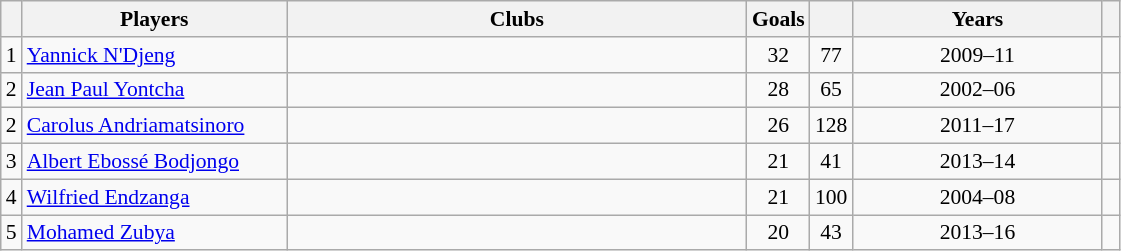<table class="wikitable plainrowheaders sortable" style="text-align:left;font-size:90%">
<tr>
<th width=5></th>
<th width=170>Players</th>
<th width=300>Clubs</th>
<th width=5>Goals</th>
<th width=5></th>
<th width=160>Years</th>
<th width=5></th>
</tr>
<tr align=center>
<td>1</td>
<td align=left> <a href='#'>Yannick N'Djeng</a></td>
<td></td>
<td>32</td>
<td>77</td>
<td>2009–11</td>
<td></td>
</tr>
<tr align=center>
<td>2</td>
<td align=left> <a href='#'>Jean Paul Yontcha</a></td>
<td></td>
<td>28</td>
<td>65</td>
<td>2002–06</td>
<td></td>
</tr>
<tr align=center>
<td>2</td>
<td align=left> <a href='#'>Carolus Andriamatsinoro</a></td>
<td></td>
<td>26</td>
<td>128</td>
<td>2011–17</td>
<td></td>
</tr>
<tr align=center>
<td>3</td>
<td align=left> <a href='#'>Albert Ebossé Bodjongo</a></td>
<td></td>
<td>21</td>
<td>41</td>
<td>2013–14</td>
<td></td>
</tr>
<tr align=center>
<td>4</td>
<td align=left> <a href='#'>Wilfried Endzanga</a></td>
<td></td>
<td>21</td>
<td>100</td>
<td>2004–08</td>
<td></td>
</tr>
<tr align=center>
<td>5</td>
<td align=left> <a href='#'>Mohamed Zubya</a></td>
<td></td>
<td>20</td>
<td>43</td>
<td>2013–16</td>
<td></td>
</tr>
</table>
